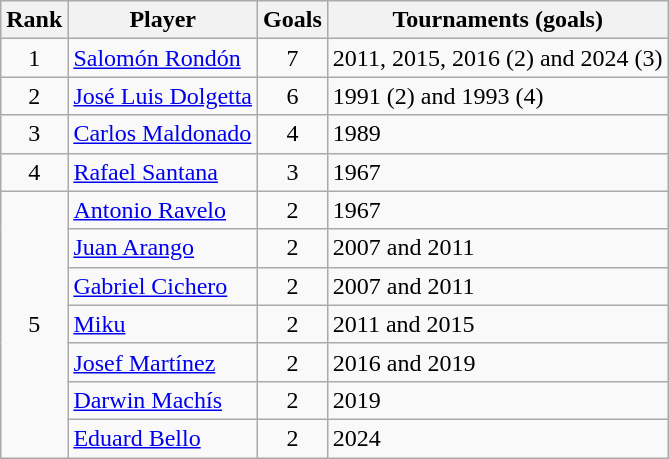<table class="wikitable" style="text-align: left;">
<tr>
<th>Rank</th>
<th>Player</th>
<th>Goals</th>
<th>Tournaments (goals)</th>
</tr>
<tr>
<td align=center>1</td>
<td><a href='#'>Salomón Rondón</a></td>
<td align=center>7</td>
<td>2011, 2015, 2016 (2) and 2024 (3)</td>
</tr>
<tr>
<td align=center>2</td>
<td><a href='#'>José Luis Dolgetta</a></td>
<td align=center>6</td>
<td>1991 (2) and 1993 (4)</td>
</tr>
<tr>
<td align=center>3</td>
<td><a href='#'>Carlos Maldonado</a></td>
<td align=center>4</td>
<td>1989</td>
</tr>
<tr>
<td align=center>4</td>
<td><a href='#'>Rafael Santana</a></td>
<td align=center>3</td>
<td>1967</td>
</tr>
<tr>
<td rowspan=7 align=center>5</td>
<td><a href='#'>Antonio Ravelo</a></td>
<td align=center>2</td>
<td>1967</td>
</tr>
<tr>
<td><a href='#'>Juan Arango</a></td>
<td align=center>2</td>
<td>2007 and 2011</td>
</tr>
<tr>
<td><a href='#'>Gabriel Cichero</a></td>
<td align=center>2</td>
<td>2007 and 2011</td>
</tr>
<tr>
<td><a href='#'>Miku</a></td>
<td align=center>2</td>
<td>2011 and 2015</td>
</tr>
<tr>
<td><a href='#'>Josef Martínez</a></td>
<td align=center>2</td>
<td>2016 and 2019</td>
</tr>
<tr>
<td><a href='#'>Darwin Machís</a></td>
<td align=center>2</td>
<td>2019</td>
</tr>
<tr>
<td><a href='#'>Eduard Bello</a></td>
<td align=center>2</td>
<td>2024</td>
</tr>
</table>
